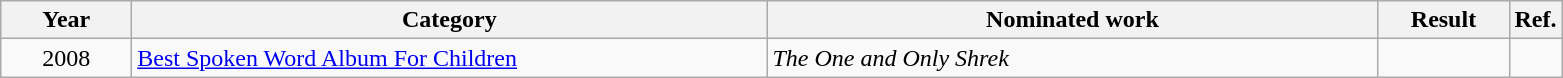<table class=wikitable>
<tr>
<th scope="col" style="width:5em;">Year</th>
<th scope="col" style="width:26em;">Category</th>
<th scope="col" style="width:25em;">Nominated work</th>
<th scope="col" style="width:5em;">Result</th>
<th>Ref.</th>
</tr>
<tr>
<td style="text-align:center;">2008</td>
<td><a href='#'>Best Spoken Word Album For Children</a> <br> </td>
<td><em>The One and Only Shrek</em></td>
<td></td>
<td></td>
</tr>
</table>
